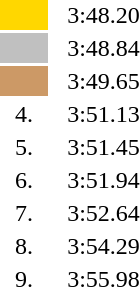<table style="text-align:center">
<tr>
<td width=30 bgcolor=gold></td>
<td align=left></td>
<td width=60>3:48.20</td>
</tr>
<tr>
<td bgcolor=silver></td>
<td align=left></td>
<td>3:48.84</td>
</tr>
<tr>
<td bgcolor=cc9966></td>
<td align=left></td>
<td>3:49.65</td>
</tr>
<tr>
<td>4.</td>
<td align=left></td>
<td>3:51.13</td>
</tr>
<tr>
<td>5.</td>
<td align=left></td>
<td>3:51.45</td>
</tr>
<tr>
<td>6.</td>
<td align=left></td>
<td>3:51.94</td>
</tr>
<tr>
<td>7.</td>
<td align=left></td>
<td>3:52.64</td>
</tr>
<tr>
<td>8.</td>
<td align=left></td>
<td>3:54.29</td>
</tr>
<tr>
<td>9.</td>
<td align=left></td>
<td>3:55.98</td>
</tr>
</table>
